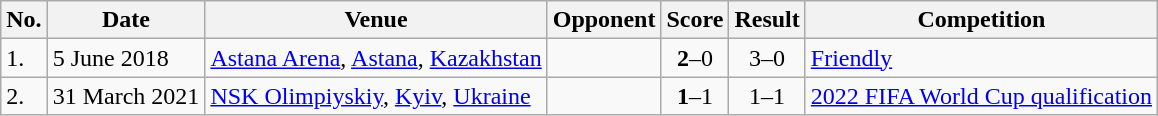<table class="wikitable" style="font-size:100%;">
<tr>
<th>No.</th>
<th>Date</th>
<th>Venue</th>
<th>Opponent</th>
<th>Score</th>
<th>Result</th>
<th>Competition</th>
</tr>
<tr>
<td>1.</td>
<td>5 June 2018</td>
<td><a href='#'>Astana Arena</a>, <a href='#'>Astana</a>, <a href='#'>Kazakhstan</a></td>
<td></td>
<td align=center><strong>2</strong>–0</td>
<td align=center>3–0</td>
<td><a href='#'>Friendly</a></td>
</tr>
<tr>
<td>2.</td>
<td>31 March 2021</td>
<td><a href='#'>NSK Olimpiyskiy</a>, <a href='#'>Kyiv</a>, <a href='#'>Ukraine</a></td>
<td></td>
<td align=center><strong>1</strong>–1</td>
<td align=center>1–1</td>
<td><a href='#'>2022 FIFA World Cup qualification</a></td>
</tr>
</table>
